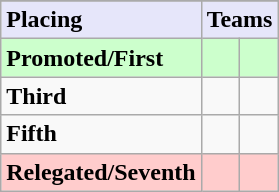<table class=wikitable>
<tr>
</tr>
<tr style="background: #E6E6FA;">
<td><strong>Placing</strong></td>
<td colspan="2" style="text-align:center"><strong>Teams</strong></td>
</tr>
<tr style="background: #ccffcc;">
<td><strong>Promoted/First</strong></td>
<td><strong></strong></td>
<td><strong></strong></td>
</tr>
<tr>
<td><strong>Third</strong></td>
<td></td>
<td></td>
</tr>
<tr>
<td><strong>Fifth</strong></td>
<td></td>
<td></td>
</tr>
<tr style="background: #ffcccc;">
<td><strong>Relegated/Seventh</strong></td>
<td><em></em></td>
<td><em></em></td>
</tr>
</table>
